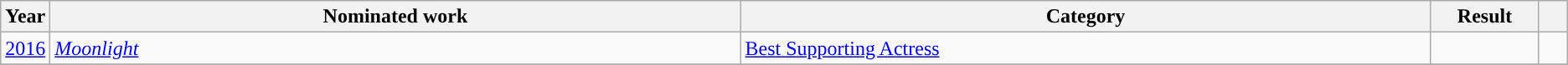<table class="wikitable">
<tr>
<th scope="col" style="width:1em;">Year</th>
<th scope="col" style="width:35em;">Nominated work</th>
<th scope="col" style="width:35em;">Category</th>
<th scope="col" style="width:5em;">Result</th>
<th scope="col" style="width:1em;"></th>
</tr>
<tr>
<td><a href='#'>2016</a></td>
<td><em><a href='#'>Moonlight</a></em></td>
<td><a href='#'>Best Supporting Actress</a></td>
<td></td>
<td align="center"></td>
</tr>
<tr>
</tr>
</table>
